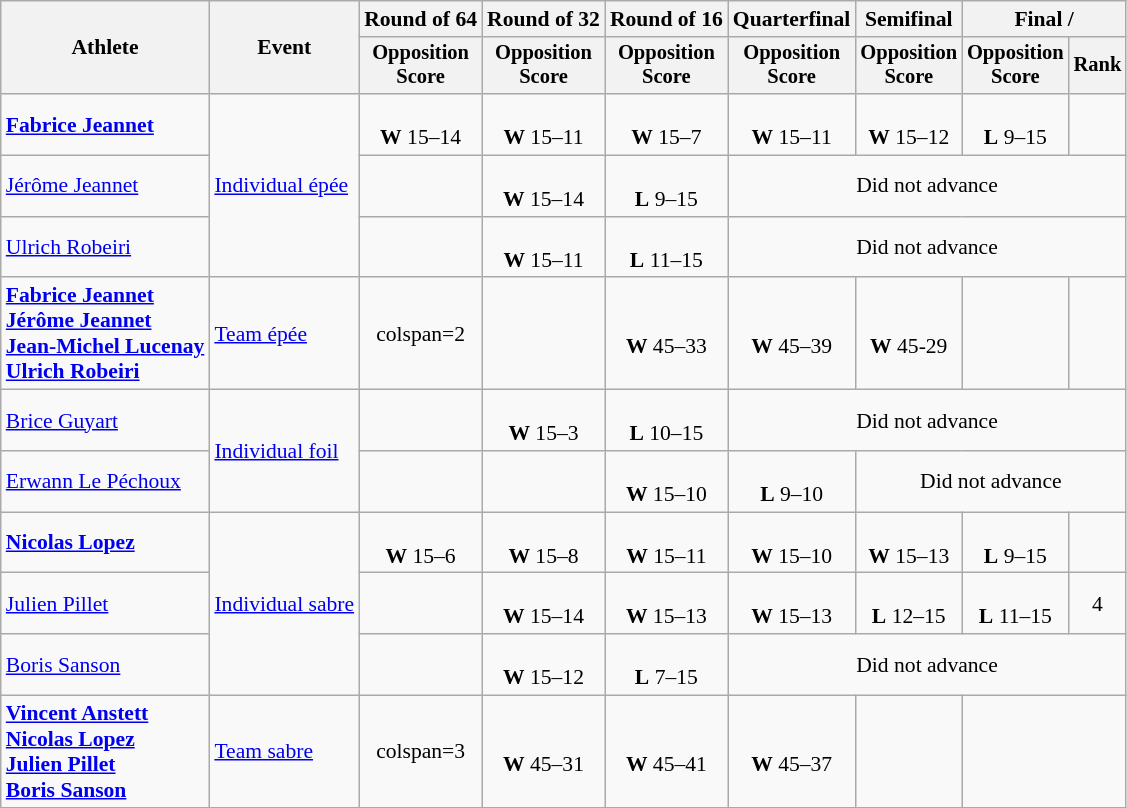<table class="wikitable" style="font-size:90%">
<tr>
<th rowspan="2">Athlete</th>
<th rowspan="2">Event</th>
<th>Round of 64</th>
<th>Round of 32</th>
<th>Round of 16</th>
<th>Quarterfinal</th>
<th>Semifinal</th>
<th colspan=2>Final / </th>
</tr>
<tr style="font-size:95%">
<th>Opposition <br> Score</th>
<th>Opposition <br> Score</th>
<th>Opposition <br> Score</th>
<th>Opposition <br> Score</th>
<th>Opposition <br> Score</th>
<th>Opposition <br> Score</th>
<th>Rank</th>
</tr>
<tr align=center>
<td align=left><strong><a href='#'>Fabrice Jeannet</a></strong></td>
<td align=left rowspan=3><a href='#'>Individual épée</a></td>
<td><br><strong>W</strong> 15–14</td>
<td><br><strong>W</strong> 15–11</td>
<td><br><strong>W</strong> 15–7</td>
<td><br><strong>W</strong> 15–11</td>
<td><br><strong>W</strong> 15–12</td>
<td><br><strong>L</strong> 9–15</td>
<td></td>
</tr>
<tr align=center>
<td align=left><a href='#'>Jérôme Jeannet</a></td>
<td></td>
<td><br><strong>W</strong> 15–14</td>
<td><br><strong>L</strong> 9–15</td>
<td colspan=4>Did not advance</td>
</tr>
<tr align=center>
<td align=left><a href='#'>Ulrich Robeiri</a></td>
<td></td>
<td><br><strong>W</strong> 15–11</td>
<td><br><strong>L</strong> 11–15</td>
<td colspan=4>Did not advance</td>
</tr>
<tr align=center>
<td align=left><strong><a href='#'>Fabrice Jeannet</a><br><a href='#'>Jérôme Jeannet</a><br><a href='#'>Jean-Michel Lucenay</a><br><a href='#'>Ulrich Robeiri</a></strong></td>
<td align=left><a href='#'>Team épée</a></td>
<td>colspan=2 </td>
<td></td>
<td><br><strong>W</strong> 45–33</td>
<td><br><strong>W</strong> 45–39</td>
<td> <br><strong>W</strong> 45-29</td>
<td></td>
</tr>
<tr align=center>
<td align=left><a href='#'>Brice Guyart</a></td>
<td align=left rowspan=2><a href='#'>Individual foil</a></td>
<td></td>
<td><br><strong>W</strong> 15–3</td>
<td><br><strong>L</strong> 10–15</td>
<td colspan=4>Did not advance</td>
</tr>
<tr align=center>
<td align=left><a href='#'>Erwann Le Péchoux</a></td>
<td></td>
<td></td>
<td><br><strong>W</strong> 15–10</td>
<td><br><strong>L</strong> 9–10</td>
<td colspan=3>Did not advance</td>
</tr>
<tr align=center>
<td align=left><strong><a href='#'>Nicolas Lopez</a></strong></td>
<td align=left rowspan=3><a href='#'>Individual sabre</a></td>
<td><br><strong>W</strong> 15–6</td>
<td><br><strong>W</strong> 15–8</td>
<td><br><strong>W</strong> 15–11</td>
<td><br><strong>W</strong> 15–10</td>
<td><br><strong>W</strong> 15–13</td>
<td><br><strong>L</strong> 9–15</td>
<td></td>
</tr>
<tr align=center>
<td align=left><a href='#'>Julien Pillet</a></td>
<td></td>
<td><br><strong>W</strong> 15–14</td>
<td><br><strong>W</strong> 15–13</td>
<td><br><strong>W</strong> 15–13</td>
<td><br><strong>L</strong> 12–15</td>
<td><br><strong>L</strong> 11–15</td>
<td>4</td>
</tr>
<tr align=center>
<td align=left><a href='#'>Boris Sanson</a></td>
<td></td>
<td><br><strong>W</strong> 15–12</td>
<td><br><strong>L</strong> 7–15</td>
<td colspan=4>Did not advance</td>
</tr>
<tr align=center>
<td align=left><strong><a href='#'>Vincent Anstett</a><br><a href='#'>Nicolas Lopez</a><br><a href='#'>Julien Pillet</a><br><a href='#'>Boris Sanson</a></strong></td>
<td align=left><a href='#'>Team sabre</a></td>
<td>colspan=3 </td>
<td><br><strong>W</strong> 45–31</td>
<td><br><strong>W</strong> 45–41</td>
<td><br><strong>W</strong> 45–37</td>
<td></td>
</tr>
</table>
